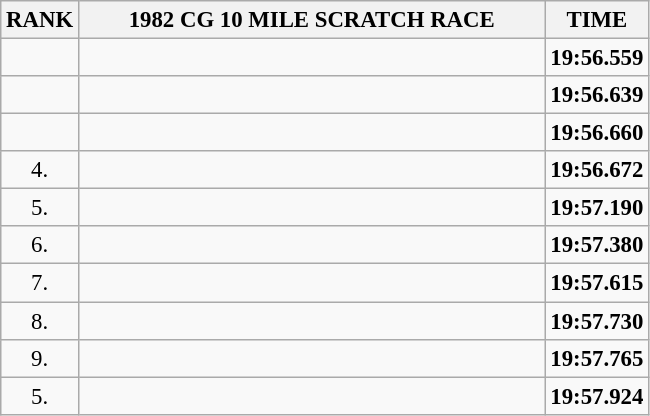<table class="wikitable" style="font-size:95%;">
<tr>
<th>RANK</th>
<th align="left" style="width: 20em">1982 CG 10 MILE SCRATCH RACE</th>
<th>TIME</th>
</tr>
<tr>
<td align="center"></td>
<td></td>
<td align="center"><strong>19:56.559</strong></td>
</tr>
<tr>
<td align="center"></td>
<td></td>
<td align="center"><strong>19:56.639</strong></td>
</tr>
<tr>
<td align="center"></td>
<td></td>
<td align="center"><strong>19:56.660</strong></td>
</tr>
<tr>
<td align="center">4.</td>
<td></td>
<td align="center"><strong>19:56.672</strong></td>
</tr>
<tr>
<td align="center">5.</td>
<td></td>
<td align="center"><strong>19:57.190</strong></td>
</tr>
<tr>
<td align="center">6.</td>
<td></td>
<td align="center"><strong>19:57.380</strong></td>
</tr>
<tr>
<td align="center">7.</td>
<td></td>
<td align="center"><strong>19:57.615</strong></td>
</tr>
<tr>
<td align="center">8.</td>
<td></td>
<td align="center"><strong>19:57.730</strong></td>
</tr>
<tr>
<td align="center">9.</td>
<td></td>
<td align="center"><strong>19:57.765</strong></td>
</tr>
<tr>
<td align="center">5.</td>
<td></td>
<td align="center"><strong>19:57.924</strong></td>
</tr>
</table>
